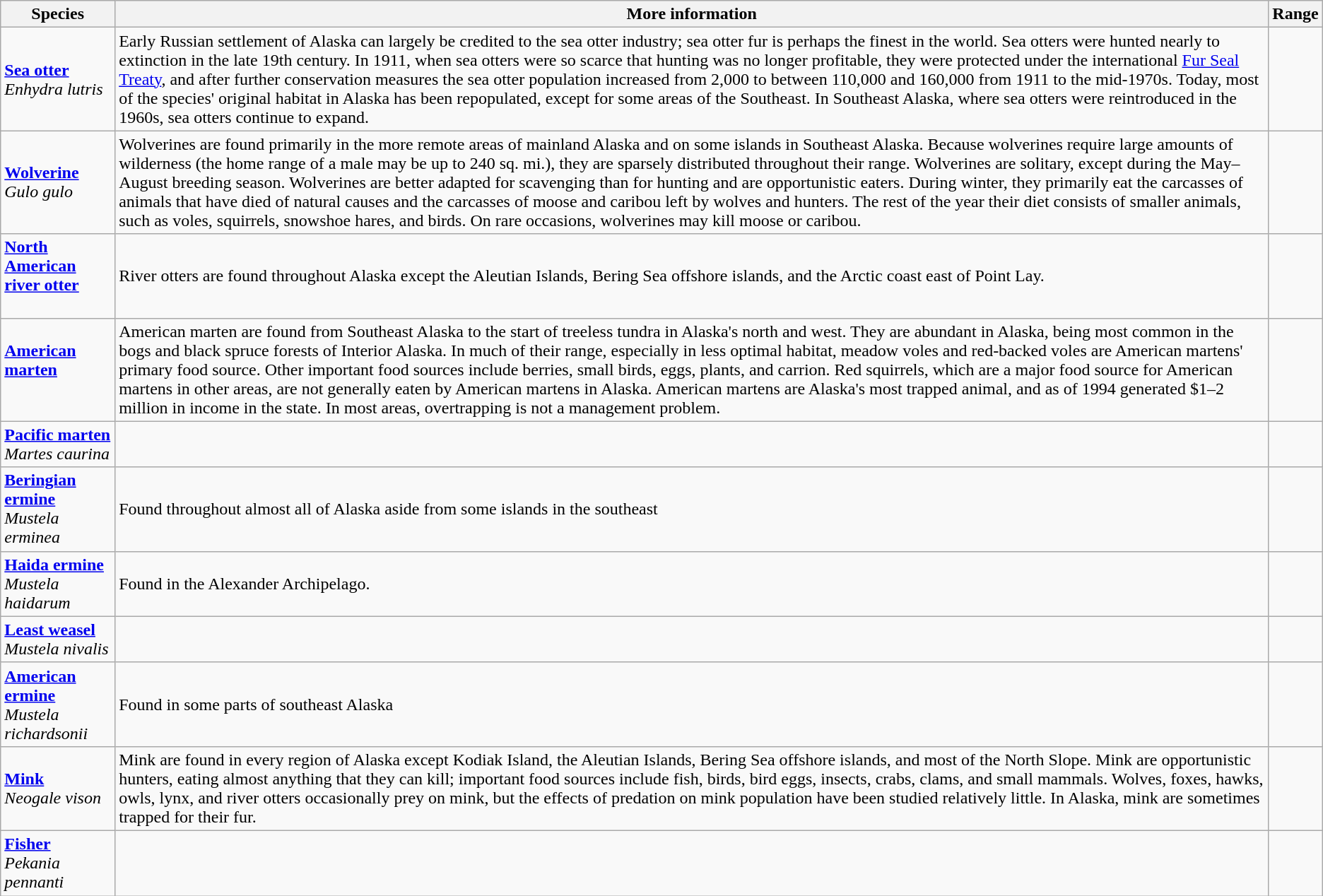<table class="wikitable">
<tr>
<th>Species</th>
<th>More information</th>
<th>Range</th>
</tr>
<tr>
<td><strong><a href='#'>Sea otter</a></strong><br><em>Enhydra lutris</em><br></td>
<td>Early Russian settlement of Alaska can largely be credited to the sea otter industry; sea otter fur is perhaps the finest in the world. Sea otters were hunted nearly to extinction in the late 19th century.  In 1911, when sea otters were so scarce that hunting was no longer profitable, they were protected under the international <a href='#'>Fur Seal Treaty</a>, and after further conservation measures the sea otter population increased from 2,000 to between 110,000 and 160,000 from 1911 to the mid-1970s.  Today, most of the species' original habitat in Alaska has been repopulated, except for some areas of the Southeast.  In Southeast Alaska, where sea otters were reintroduced in the 1960s, sea otters continue to expand.</td>
<td></td>
</tr>
<tr>
<td><strong><a href='#'>Wolverine</a></strong><br><em>Gulo gulo</em><br></td>
<td>Wolverines are found primarily in the more remote areas of mainland Alaska and on some islands in Southeast Alaska.  Because wolverines require large amounts of wilderness (the home range of a male may be up to 240 sq. mi.), they are sparsely distributed throughout their range. Wolverines are solitary, except during the May–August breeding season.  Wolverines are better adapted for scavenging than for hunting and are opportunistic eaters.  During winter, they primarily eat the carcasses of animals that have died of natural causes and the carcasses of moose and caribou left by wolves and hunters. The rest of the year their diet consists of smaller animals, such as voles, squirrels, snowshoe hares, and birds. On rare occasions, wolverines may kill moose or caribou.</td>
<td></td>
</tr>
<tr>
<td><strong><a href='#'>North American river otter</a></strong><br><em></em><br></td>
<td>River otters are found throughout Alaska except the Aleutian Islands, Bering Sea offshore islands, and the Arctic coast east of Point Lay.</td>
<td></td>
</tr>
<tr>
<td><strong><a href='#'>American marten</a></strong><br><em></em><br></td>
<td>American marten are found from Southeast Alaska to the start of treeless tundra in Alaska's north and west. They are abundant in Alaska, being most common in the bogs and black spruce forests of Interior Alaska. In much of their range, especially in less optimal habitat, meadow voles and red-backed voles are American martens' primary food source.  Other important food sources include berries, small birds, eggs, plants, and carrion.  Red squirrels, which are a major food source for American martens in other areas, are not generally eaten by American martens in Alaska. American martens are Alaska's most trapped animal, and as of 1994 generated $1–2 million in income in the state. In most areas, overtrapping is not a management problem.</td>
<td></td>
</tr>
<tr>
<td><strong><a href='#'>Pacific marten</a></strong><br><em>Martes caurina</em><br></td>
<td></td>
<td></td>
</tr>
<tr>
<td><strong><a href='#'>Beringian ermine</a></strong><br><em>Mustela erminea</em><br></td>
<td>Found throughout almost all of Alaska aside from some islands in the southeast</td>
<td></td>
</tr>
<tr>
<td><strong><a href='#'>Haida ermine</a></strong><br><em>Mustela haidarum</em><br></td>
<td>Found in the Alexander Archipelago.</td>
<td></td>
</tr>
<tr>
<td><strong><a href='#'>Least weasel</a></strong><br><em>Mustela nivalis</em><br></td>
<td></td>
<td></td>
</tr>
<tr>
<td><strong><a href='#'>American ermine</a></strong><br><em>Mustela richardsonii</em><br></td>
<td>Found in some parts of southeast Alaska</td>
<td></td>
</tr>
<tr>
<td><strong><a href='#'>Mink</a></strong><br><em>Neogale vison</em><br></td>
<td>Mink are found in every region of Alaska except Kodiak Island, the Aleutian Islands, Bering Sea offshore islands, and most of the North Slope.  Mink are opportunistic hunters, eating almost anything that they can kill; important food sources include fish, birds, bird eggs, insects, crabs, clams, and small mammals. Wolves, foxes, hawks, owls, lynx, and river otters occasionally prey on mink, but the effects of predation on mink population have been studied relatively little. In Alaska, mink are sometimes trapped for their fur.</td>
<td></td>
</tr>
<tr>
<td><strong><a href='#'>Fisher</a></strong><br><em>Pekania pennanti</em><br></td>
<td></td>
<td></td>
</tr>
</table>
